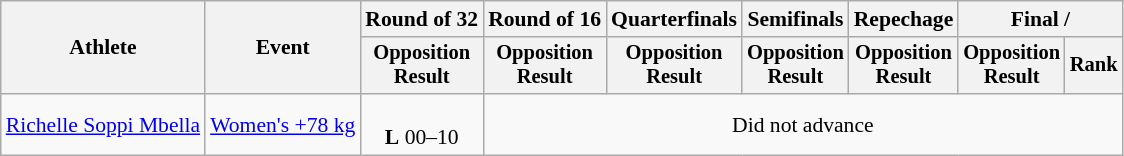<table class="wikitable" style="font-size:90%">
<tr>
<th rowspan="2">Athlete</th>
<th rowspan="2">Event</th>
<th>Round of 32</th>
<th>Round of 16</th>
<th>Quarterfinals</th>
<th>Semifinals</th>
<th>Repechage</th>
<th colspan=2>Final / </th>
</tr>
<tr style="font-size:95%">
<th>Opposition<br>Result</th>
<th>Opposition<br>Result</th>
<th>Opposition<br>Result</th>
<th>Opposition<br>Result</th>
<th>Opposition<br>Result</th>
<th>Opposition<br>Result</th>
<th>Rank</th>
</tr>
<tr align=center>
<td align=left><a href='#'>Richelle Soppi Mbella</a></td>
<td align=left><a href='#'>Women's +78 kg</a></td>
<td><br> <strong>L</strong> 00–10</td>
<td Colspan=6>Did not advance</td>
</tr>
</table>
